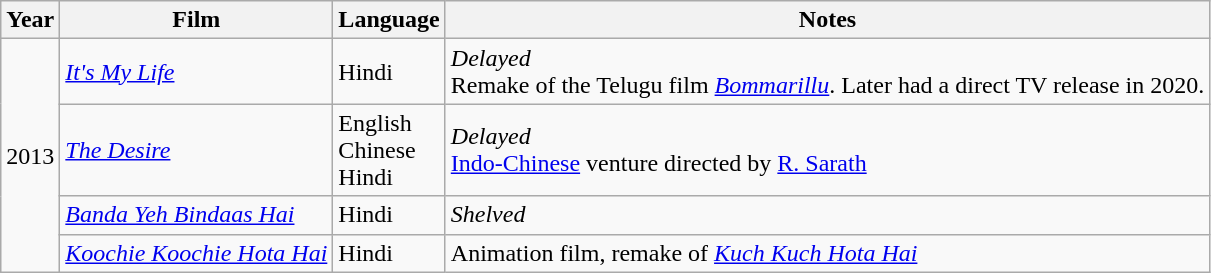<table class="wikitable">
<tr>
<th>Year</th>
<th>Film</th>
<th>Language</th>
<th>Notes</th>
</tr>
<tr>
<td rowspan="4">2013</td>
<td><em><a href='#'>It's My Life</a></em></td>
<td>Hindi</td>
<td><em>Delayed</em><br>Remake of the Telugu film <em><a href='#'>Bommarillu</a></em>. Later had a direct TV release in 2020.</td>
</tr>
<tr>
<td><em><a href='#'>The Desire</a></em></td>
<td>English<br>Chinese<br>Hindi<br></td>
<td><em>Delayed</em><br><a href='#'>Indo-Chinese</a> venture directed by <a href='#'>R. Sarath</a></td>
</tr>
<tr>
<td><em><a href='#'>Banda Yeh Bindaas Hai</a></em></td>
<td>Hindi</td>
<td><em>Shelved</em></td>
</tr>
<tr>
<td><em><a href='#'>Koochie Koochie Hota Hai</a></em></td>
<td>Hindi</td>
<td>Animation film, remake of <em><a href='#'>Kuch Kuch Hota Hai</a></em></td>
</tr>
</table>
